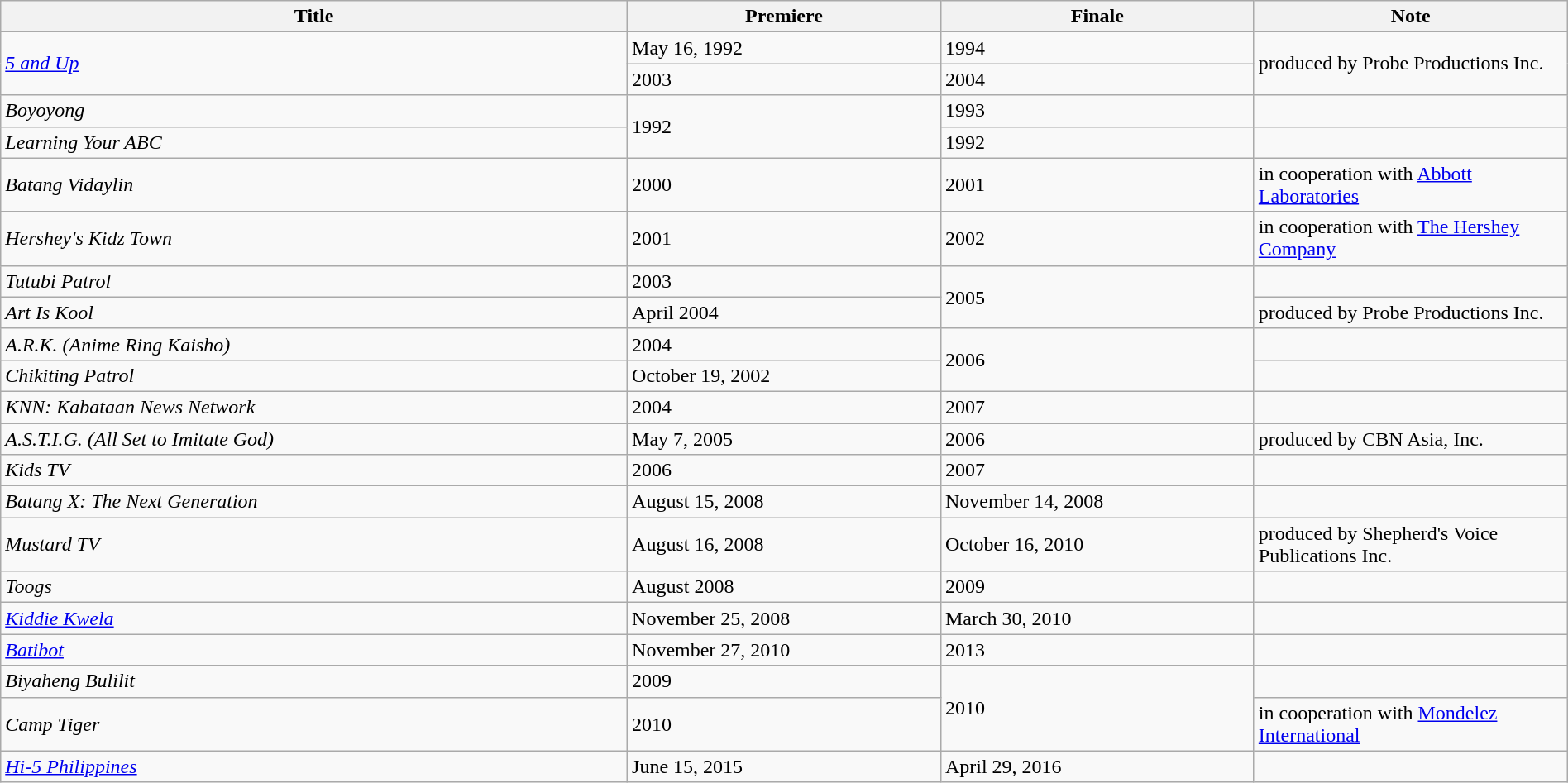<table class="wikitable sortable" width="100%">
<tr>
<th style="width:40%;">Title</th>
<th style="width:20%;">Premiere</th>
<th style="width:20%;">Finale</th>
<th style="width:20%;">Note</th>
</tr>
<tr>
<td rowspan="2"><em><a href='#'>5 and Up</a></em></td>
<td>May 16, 1992</td>
<td>1994</td>
<td rowspan="2">produced by Probe Productions Inc.</td>
</tr>
<tr>
<td>2003</td>
<td>2004</td>
</tr>
<tr>
<td><em>Boyoyong</em></td>
<td rowspan="2">1992</td>
<td>1993</td>
<td></td>
</tr>
<tr>
<td><em>Learning Your ABC</em></td>
<td>1992</td>
<td></td>
</tr>
<tr>
<td><em>Batang Vidaylin</em></td>
<td>2000</td>
<td>2001</td>
<td>in cooperation with <a href='#'>Abbott Laboratories</a></td>
</tr>
<tr>
<td><em>Hershey's Kidz Town</em></td>
<td>2001</td>
<td>2002</td>
<td>in cooperation with <a href='#'>The Hershey Company</a></td>
</tr>
<tr>
<td><em>Tutubi Patrol</em></td>
<td>2003</td>
<td rowspan="2">2005</td>
<td></td>
</tr>
<tr>
<td><em>Art Is Kool</em></td>
<td>April 2004</td>
<td>produced by Probe Productions Inc.</td>
</tr>
<tr>
<td><em>A.R.K. (Anime Ring Kaisho)</em></td>
<td>2004</td>
<td rowspan="2">2006</td>
<td></td>
</tr>
<tr>
<td><em>Chikiting Patrol</em></td>
<td>October 19, 2002</td>
<td></td>
</tr>
<tr>
<td><em>KNN: Kabataan News Network</em></td>
<td>2004</td>
<td>2007</td>
<td></td>
</tr>
<tr>
<td><em>A.S.T.I.G. (All Set to Imitate God)</em></td>
<td>May 7, 2005</td>
<td>2006</td>
<td>produced by CBN Asia, Inc.</td>
</tr>
<tr>
<td><em>Kids TV</em></td>
<td>2006</td>
<td>2007</td>
<td></td>
</tr>
<tr>
<td><em>Batang X: The Next Generation</em></td>
<td>August 15, 2008</td>
<td>November 14, 2008</td>
<td></td>
</tr>
<tr>
<td><em>Mustard TV</em></td>
<td>August 16, 2008</td>
<td>October 16, 2010</td>
<td>produced by Shepherd's Voice Publications Inc.</td>
</tr>
<tr>
<td><em>Toogs</em></td>
<td>August 2008</td>
<td>2009</td>
<td></td>
</tr>
<tr>
<td><em><a href='#'>Kiddie Kwela</a></em></td>
<td>November 25, 2008</td>
<td>March 30, 2010</td>
<td></td>
</tr>
<tr>
<td><em><a href='#'>Batibot</a></em></td>
<td>November 27, 2010</td>
<td>2013</td>
<td></td>
</tr>
<tr>
<td><em>Biyaheng Bulilit</em></td>
<td>2009</td>
<td rowspan="2">2010</td>
<td></td>
</tr>
<tr>
<td><em>Camp Tiger</em></td>
<td>2010</td>
<td>in cooperation with <a href='#'>Mondelez International</a></td>
</tr>
<tr>
<td><em><a href='#'>Hi-5 Philippines</a></em></td>
<td>June 15, 2015</td>
<td>April 29, 2016</td>
<td></td>
</tr>
</table>
